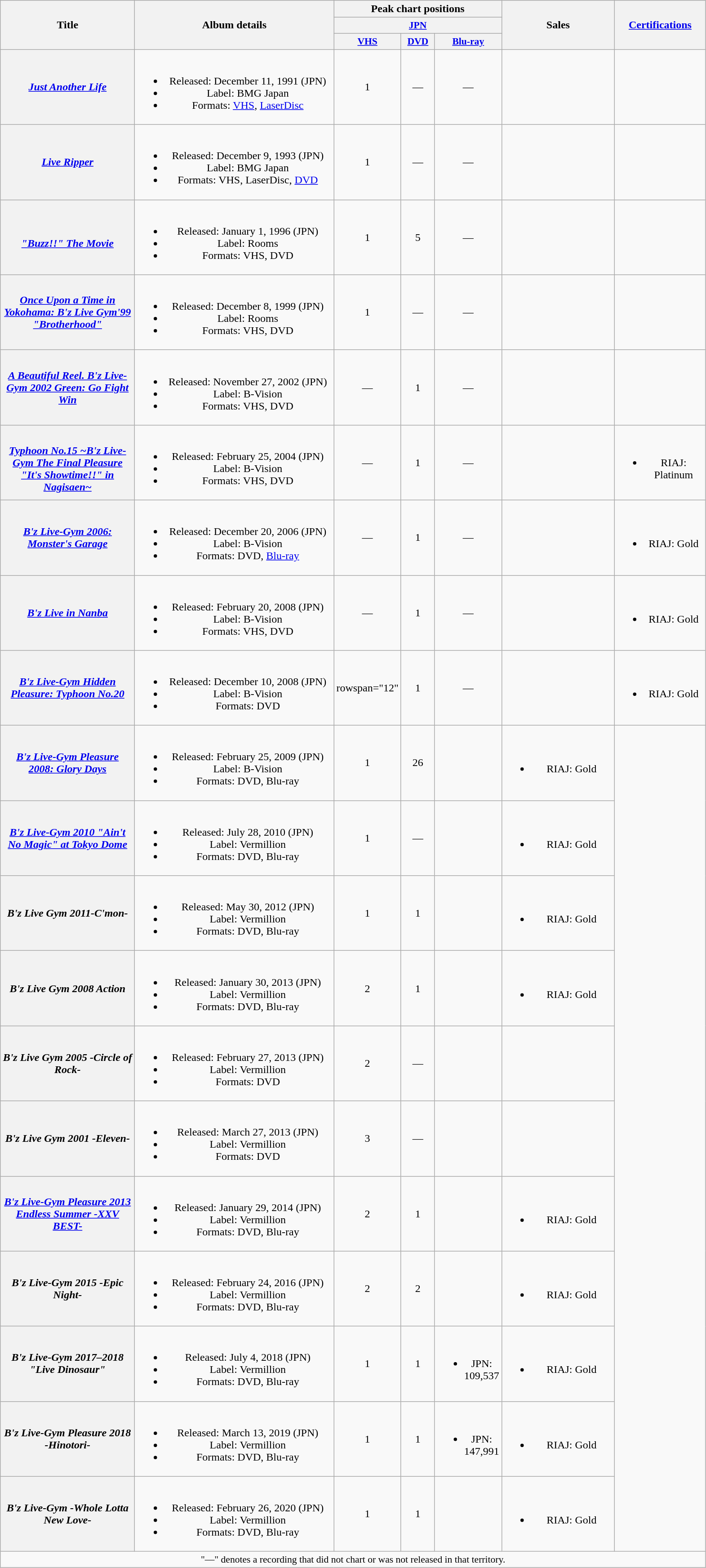<table class="wikitable plainrowheaders" style="text-align:center;">
<tr>
<th scope="col" rowspan="3" style="width:12em;">Title</th>
<th scope="col" rowspan="3" style="width:18em;">Album details</th>
<th scope="col" colspan="3">Peak chart positions</th>
<th scope="col" rowspan="3" style="width:10em;">Sales</th>
<th scope="col" rowspan="3" style="width:8em;"><a href='#'>Certifications</a></th>
</tr>
<tr>
<th scope="col" style="width:3em; font-size:90%" colspan="3"><a href='#'>JPN</a></th>
</tr>
<tr>
<th style="width:3em; font-size:90%"><a href='#'>VHS</a></th>
<th style="width:3em; font-size:90%"><a href='#'>DVD</a><br></th>
<th style="width:3em; font-size:90%"><a href='#'>Blu-ray</a><br></th>
</tr>
<tr>
<th scope="row"><em><a href='#'>Just Another Life</a></em></th>
<td><br><ul><li>Released: December 11, 1991 (JPN)</li><li>Label: BMG Japan</li><li>Formats: <a href='#'>VHS</a>, <a href='#'>LaserDisc</a></li></ul></td>
<td>1</td>
<td>—</td>
<td>—</td>
<td></td>
<td></td>
</tr>
<tr>
<th scope="row"><em><a href='#'>Live Ripper</a></em></th>
<td><br><ul><li>Released: December 9, 1993 (JPN)</li><li>Label: BMG Japan</li><li>Formats: VHS, LaserDisc, <a href='#'>DVD</a></li></ul></td>
<td>1</td>
<td>—</td>
<td>—</td>
<td></td>
<td></td>
</tr>
<tr>
<th scope="row"><br><em><a href='#'>"Buzz!!" The Movie</a></em></th>
<td><br><ul><li>Released: January 1, 1996 (JPN)</li><li>Label: Rooms</li><li>Formats: VHS, DVD</li></ul></td>
<td>1</td>
<td>5</td>
<td>—</td>
<td></td>
<td></td>
</tr>
<tr>
<th scope="row"><em><a href='#'>Once Upon a Time in Yokohama: B'z Live Gym'99 "Brotherhood"</a></em></th>
<td><br><ul><li>Released: December 8, 1999 (JPN)</li><li>Label: Rooms</li><li>Formats: VHS, DVD</li></ul></td>
<td>1</td>
<td>—</td>
<td>—</td>
<td></td>
<td></td>
</tr>
<tr>
<th scope="row"><em><a href='#'>A Beautiful Reel. B'z Live-Gym 2002 Green: Go Fight Win</a></em></th>
<td><br><ul><li>Released: November 27, 2002 (JPN)</li><li>Label: B-Vision</li><li>Formats: VHS, DVD</li></ul></td>
<td>—</td>
<td>1</td>
<td>—</td>
<td></td>
<td></td>
</tr>
<tr>
<th scope="row"><br><em><a href='#'>Typhoon No.15 ~B'z Live-Gym The Final Pleasure "It's Showtime!!" in Nagisaen~</a></em></th>
<td><br><ul><li>Released: February 25, 2004 (JPN)</li><li>Label: B-Vision</li><li>Formats: VHS, DVD</li></ul></td>
<td>—</td>
<td>1</td>
<td>—</td>
<td></td>
<td><br><ul><li>RIAJ: Platinum</li></ul></td>
</tr>
<tr>
<th scope="row"><em><a href='#'>B'z Live-Gym 2006: Monster's Garage</a></em></th>
<td><br><ul><li>Released: December 20, 2006 (JPN)</li><li>Label: B-Vision</li><li>Formats: DVD, <a href='#'>Blu-ray</a></li></ul></td>
<td>—</td>
<td>1</td>
<td>—</td>
<td></td>
<td><br><ul><li>RIAJ: Gold</li></ul></td>
</tr>
<tr>
<th scope="row"><em><a href='#'>B'z Live in Nanba</a></em></th>
<td><br><ul><li>Released: February 20, 2008 (JPN)</li><li>Label: B-Vision</li><li>Formats: VHS, DVD</li></ul></td>
<td>—</td>
<td>1</td>
<td>—</td>
<td></td>
<td><br><ul><li>RIAJ: Gold</li></ul></td>
</tr>
<tr>
<th scope="row"><em><a href='#'>B'z Live-Gym Hidden Pleasure: Typhoon No.20</a></em></th>
<td><br><ul><li>Released: December 10, 2008 (JPN)</li><li>Label: B-Vision</li><li>Formats: DVD</li></ul></td>
<td>rowspan="12" </td>
<td>1</td>
<td>—</td>
<td></td>
<td><br><ul><li>RIAJ: Gold</li></ul></td>
</tr>
<tr>
<th scope="row"><em><a href='#'>B'z Live-Gym Pleasure 2008: Glory Days</a></em></th>
<td><br><ul><li>Released: February 25, 2009 (JPN)</li><li>Label: B-Vision</li><li>Formats: DVD, Blu-ray</li></ul></td>
<td>1</td>
<td>26</td>
<td></td>
<td><br><ul><li>RIAJ: Gold</li></ul></td>
</tr>
<tr>
<th scope="row"><em><a href='#'>B'z Live-Gym 2010 "Ain't No Magic" at Tokyo Dome</a></em></th>
<td><br><ul><li>Released: July 28, 2010 (JPN)</li><li>Label: Vermillion</li><li>Formats: DVD, Blu-ray</li></ul></td>
<td>1</td>
<td>—</td>
<td></td>
<td><br><ul><li>RIAJ: Gold</li></ul></td>
</tr>
<tr>
<th scope="row"><em>B'z Live Gym 2011-C'mon-</em></th>
<td><br><ul><li>Released: May 30, 2012 (JPN)</li><li>Label: Vermillion</li><li>Formats: DVD, Blu-ray</li></ul></td>
<td>1</td>
<td>1</td>
<td></td>
<td><br><ul><li>RIAJ: Gold</li></ul></td>
</tr>
<tr>
<th scope="row"><em>B'z Live Gym 2008 Action</em></th>
<td><br><ul><li>Released: January 30, 2013 (JPN)</li><li>Label: Vermillion</li><li>Formats: DVD, Blu-ray</li></ul></td>
<td>2</td>
<td>1</td>
<td></td>
<td><br><ul><li>RIAJ: Gold</li></ul></td>
</tr>
<tr>
<th scope="row"><em>B'z Live Gym 2005 -Circle of Rock-</em></th>
<td><br><ul><li>Released: February 27, 2013 (JPN)</li><li>Label: Vermillion</li><li>Formats: DVD</li></ul></td>
<td>2</td>
<td>—</td>
<td></td>
<td></td>
</tr>
<tr>
<th scope="row"><em>B'z Live Gym 2001 -Eleven-</em></th>
<td><br><ul><li>Released: March 27, 2013 (JPN)</li><li>Label: Vermillion</li><li>Formats: DVD</li></ul></td>
<td>3</td>
<td>—</td>
<td></td>
<td></td>
</tr>
<tr>
<th scope="row"><em><a href='#'>B'z Live-Gym Pleasure 2013 Endless Summer -XXV BEST-</a></em></th>
<td><br><ul><li>Released: January 29, 2014 (JPN)</li><li>Label: Vermillion</li><li>Formats: DVD, Blu-ray</li></ul></td>
<td>2</td>
<td>1</td>
<td></td>
<td><br><ul><li>RIAJ: Gold</li></ul></td>
</tr>
<tr>
<th scope="row"><em>B'z Live-Gym 2015 -Epic Night-</em></th>
<td><br><ul><li>Released: February 24, 2016 (JPN)</li><li>Label: Vermillion</li><li>Formats: DVD, Blu-ray</li></ul></td>
<td>2</td>
<td>2</td>
<td></td>
<td><br><ul><li>RIAJ: Gold</li></ul></td>
</tr>
<tr>
<th scope="row"><em>B'z Live-Gym 2017–2018 "Live Dinosaur"</em></th>
<td><br><ul><li>Released: July 4, 2018 (JPN)</li><li>Label: Vermillion</li><li>Formats: DVD, Blu-ray</li></ul></td>
<td>1</td>
<td>1</td>
<td><br><ul><li>JPN: 109,537</li></ul></td>
<td><br><ul><li>RIAJ: Gold</li></ul></td>
</tr>
<tr>
<th scope="row"><em>B'z Live-Gym Pleasure 2018 -Hinotori-</em></th>
<td><br><ul><li>Released: March 13, 2019 (JPN)</li><li>Label: Vermillion</li><li>Formats: DVD, Blu-ray</li></ul></td>
<td>1</td>
<td>1</td>
<td><br><ul><li>JPN: 147,991</li></ul></td>
<td><br><ul><li>RIAJ: Gold</li></ul></td>
</tr>
<tr>
<th scope="row"><em>B'z Live-Gym -Whole Lotta New Love-</em></th>
<td><br><ul><li>Released: February 26, 2020 (JPN)</li><li>Label: Vermillion</li><li>Formats: DVD, Blu-ray</li></ul></td>
<td>1</td>
<td>1</td>
<td></td>
<td><br><ul><li>RIAJ: Gold</li></ul></td>
</tr>
<tr>
<td align="center" colspan="7" style="font-size:90%">"—" denotes a recording that did not chart or was not released in that territory.</td>
</tr>
</table>
